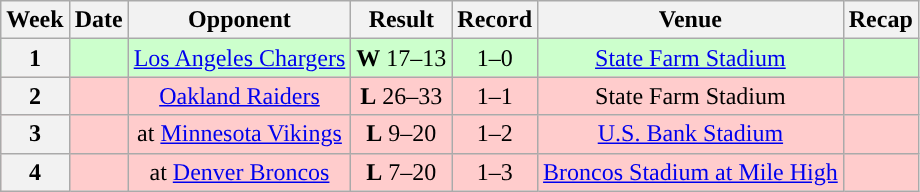<table class="wikitable" style="text-align:center">
<tr>
<th>Week</th>
<th>Date</th>
<th>Opponent</th>
<th>Result</th>
<th>Record</th>
<th>Venue</th>
<th>Recap</th>
</tr>
<tr style="background:#cfc">
<th>1</th>
<td></td>
<td><a href='#'>Los Angeles Chargers</a></td>
<td><strong>W</strong> 17–13</td>
<td>1–0</td>
<td><a href='#'>State Farm Stadium</a></td>
<td></td>
</tr>
<tr style="background:#fcc">
<th>2</th>
<td></td>
<td><a href='#'>Oakland Raiders</a></td>
<td><strong>L</strong> 26–33</td>
<td>1–1</td>
<td>State Farm Stadium</td>
<td></td>
</tr>
<tr style="background:#fcc">
<th>3</th>
<td></td>
<td>at <a href='#'>Minnesota Vikings</a></td>
<td><strong>L</strong> 9–20</td>
<td>1–2</td>
<td><a href='#'>U.S. Bank Stadium</a></td>
<td></td>
</tr>
<tr style="background:#fcc">
<th>4</th>
<td></td>
<td>at <a href='#'>Denver Broncos</a></td>
<td><strong>L</strong> 7–20</td>
<td>1–3</td>
<td><a href='#'>Broncos Stadium at Mile High</a> </td>
<td></td>
</tr>
</table>
